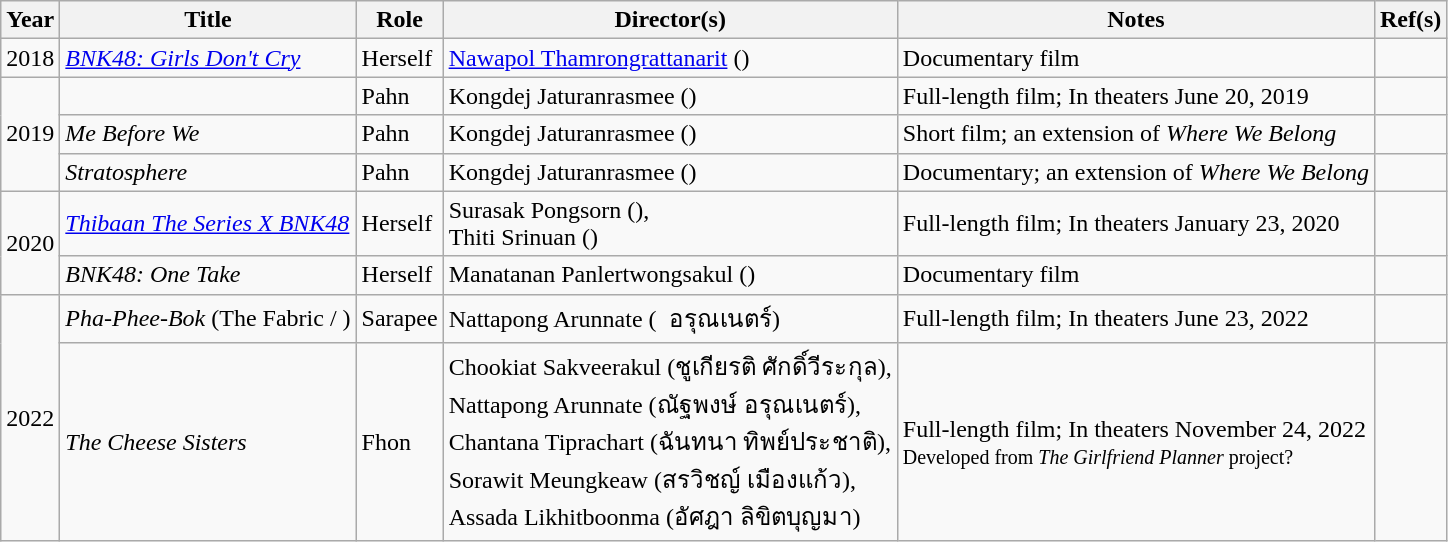<table class="wikitable sortable">
<tr>
<th>Year</th>
<th>Title</th>
<th>Role</th>
<th>Director(s)</th>
<th>Notes</th>
<th>Ref(s)</th>
</tr>
<tr>
<td>2018</td>
<td><em><a href='#'>BNK48: Girls Don't Cry</a></em></td>
<td>Herself</td>
<td><a href='#'>Nawapol Thamrongrattanarit</a> ()</td>
<td>Documentary film</td>
<td></td>
</tr>
<tr>
<td rowspan="3">2019</td>
<td><em></em></td>
<td>Pahn</td>
<td>Kongdej Jaturanrasmee ()</td>
<td>Full-length film; In theaters June 20, 2019</td>
<td></td>
</tr>
<tr>
<td><em>Me Before We</em></td>
<td>Pahn</td>
<td>Kongdej Jaturanrasmee ()</td>
<td>Short film; an extension of <em>Where We Belong</em></td>
<td></td>
</tr>
<tr>
<td><em>Stratosphere</em></td>
<td>Pahn</td>
<td>Kongdej Jaturanrasmee ()</td>
<td>Documentary; an extension of <em>Where We Belong</em></td>
<td></td>
</tr>
<tr>
<td rowspan="2">2020</td>
<td><em><a href='#'>Thibaan The Series X BNK48</a></em></td>
<td>Herself</td>
<td>Surasak Pongsorn (),<br>Thiti Srinuan ()</td>
<td>Full-length film; In theaters January 23, 2020</td>
<td></td>
</tr>
<tr>
<td><em>BNK48: One Take</em></td>
<td>Herself</td>
<td>Manatanan Panlertwongsakul ()</td>
<td>Documentary film</td>
<td></td>
</tr>
<tr>
<td rowspan="2">2022</td>
<td><em>Pha-Phee-Bok</em> (The Fabric / )</td>
<td>Sarapee</td>
<td>Nattapong Arunnate (  อรุณเนตร์)</td>
<td>Full-length film; In theaters June 23, 2022</td>
<td></td>
</tr>
<tr>
<td><em>The Cheese Sisters</em></td>
<td>Fhon</td>
<td>Chookiat Sakveerakul (ชูเกียรติ ศักดิ์วีระกุล),<br>Nattapong Arunnate (ณัฐพงษ์ อรุณเนตร์),<br>Chantana Tiprachart (ฉันทนา ทิพย์ประชาติ),<br>Sorawit Meungkeaw (สรวิชญ์ เมืองแก้ว),<br>Assada Likhitboonma (อัศฎา ลิขิตบุญมา)</td>
<td>Full-length film; In theaters November 24, 2022<br><small>Developed from <em>The Girlfriend Planner</em> project?</small></td>
<td></td>
</tr>
</table>
